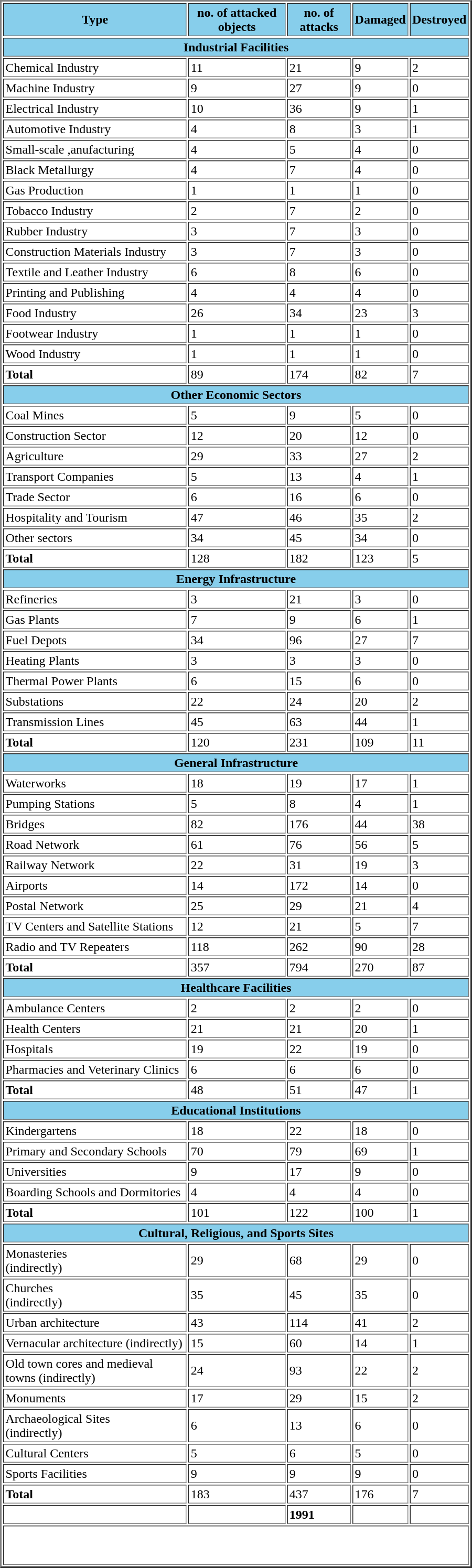<table border="2" cellpadding="2" style="margin:auto; width:600px;">
<tr style="background:skyBlue;">
<th>Type</th>
<th>no. of attacked objects</th>
<th>no. of attacks</th>
<th>Damaged</th>
<th>Destroyed</th>
</tr>
<tr class="hintergrundfarbe5" style="background:skyBlue;">
<th colspan="5"><strong>Industrial Facilities</strong></th>
</tr>
<tr>
<td>Chemical Industry</td>
<td>11</td>
<td>21</td>
<td>9</td>
<td>2</td>
</tr>
<tr>
<td>Machine Industry</td>
<td>9</td>
<td>27</td>
<td>9</td>
<td>0</td>
</tr>
<tr>
<td>Electrical Industry</td>
<td>10</td>
<td>36</td>
<td>9</td>
<td>1</td>
</tr>
<tr>
<td>Automotive Industry</td>
<td>4</td>
<td>8</td>
<td>3</td>
<td>1</td>
</tr>
<tr>
<td>Small-scale ,anufacturing</td>
<td>4</td>
<td>5</td>
<td>4</td>
<td>0</td>
</tr>
<tr>
<td>Black Metallurgy</td>
<td>4</td>
<td>7</td>
<td>4</td>
<td>0</td>
</tr>
<tr>
<td>Gas Production</td>
<td>1</td>
<td>1</td>
<td>1</td>
<td>0</td>
</tr>
<tr>
<td>Tobacco Industry</td>
<td>2</td>
<td>7</td>
<td>2</td>
<td>0</td>
</tr>
<tr>
<td>Rubber Industry</td>
<td>3</td>
<td>7</td>
<td>3</td>
<td>0</td>
</tr>
<tr>
<td>Construction Materials Industry</td>
<td>3</td>
<td>7</td>
<td>3</td>
<td>0</td>
</tr>
<tr>
<td>Textile and Leather Industry</td>
<td>6</td>
<td>8</td>
<td>6</td>
<td>0</td>
</tr>
<tr>
<td>Printing and Publishing</td>
<td>4</td>
<td>4</td>
<td>4</td>
<td>0</td>
</tr>
<tr>
<td>Food Industry</td>
<td>26</td>
<td>34</td>
<td>23</td>
<td>3</td>
</tr>
<tr>
<td>Footwear Industry</td>
<td>1</td>
<td>1</td>
<td>1</td>
<td>0</td>
</tr>
<tr>
<td>Wood Industry</td>
<td>1</td>
<td>1</td>
<td>1</td>
<td>0</td>
</tr>
<tr>
<td><strong>Total</strong></td>
<td>89</td>
<td>174</td>
<td>82</td>
<td>7</td>
</tr>
<tr class="hintergrundfarbe5" style="background:skyBlue;">
<th colspan="5"><strong>Other Economic Sectors</strong></th>
</tr>
<tr>
<td>Coal Mines</td>
<td>5</td>
<td>9</td>
<td>5</td>
<td>0</td>
</tr>
<tr>
<td>Construction Sector</td>
<td>12</td>
<td>20</td>
<td>12</td>
<td>0</td>
</tr>
<tr>
<td>Agriculture</td>
<td>29</td>
<td>33</td>
<td>27</td>
<td>2</td>
</tr>
<tr>
<td>Transport Companies</td>
<td>5</td>
<td>13</td>
<td>4</td>
<td>1</td>
</tr>
<tr>
<td>Trade Sector</td>
<td>6</td>
<td>16</td>
<td>6</td>
<td>0</td>
</tr>
<tr>
<td>Hospitality and Tourism</td>
<td>47</td>
<td>46</td>
<td>35</td>
<td>2</td>
</tr>
<tr>
<td>Other sectors</td>
<td>34</td>
<td>45</td>
<td>34</td>
<td>0</td>
</tr>
<tr>
<td><strong>Total</strong></td>
<td>128</td>
<td>182</td>
<td>123</td>
<td>5</td>
</tr>
<tr class="hintergrundfarbe5" style="background:skyBlue;">
<th colspan="5"><strong>Energy Infrastructure</strong></th>
</tr>
<tr>
<td>Refineries</td>
<td>3</td>
<td>21</td>
<td>3</td>
<td>0</td>
</tr>
<tr>
<td>Gas Plants</td>
<td>7</td>
<td>9</td>
<td>6</td>
<td>1</td>
</tr>
<tr>
<td>Fuel Depots</td>
<td>34</td>
<td>96</td>
<td>27</td>
<td>7</td>
</tr>
<tr>
<td>Heating Plants</td>
<td>3</td>
<td>3</td>
<td>3</td>
<td>0</td>
</tr>
<tr>
<td>Thermal Power Plants</td>
<td>6</td>
<td>15</td>
<td>6</td>
<td>0</td>
</tr>
<tr>
<td>Substations</td>
<td>22</td>
<td>24</td>
<td>20</td>
<td>2</td>
</tr>
<tr>
<td>Transmission Lines</td>
<td>45</td>
<td>63</td>
<td>44</td>
<td>1</td>
</tr>
<tr>
<td><strong>Total</strong></td>
<td>120</td>
<td>231</td>
<td>109</td>
<td>11</td>
</tr>
<tr class="hintergrundfarbe5" style="background:skyBlue;">
<th colspan="5"><strong>General Infrastructure</strong></th>
</tr>
<tr>
<td>Waterworks</td>
<td>18</td>
<td>19</td>
<td>17</td>
<td>1</td>
</tr>
<tr>
<td>Pumping Stations</td>
<td>5</td>
<td>8</td>
<td>4</td>
<td>1</td>
</tr>
<tr>
<td>Bridges</td>
<td>82</td>
<td>176</td>
<td>44</td>
<td>38</td>
</tr>
<tr>
<td>Road Network</td>
<td>61</td>
<td>76</td>
<td>56</td>
<td>5</td>
</tr>
<tr>
<td>Railway Network</td>
<td>22</td>
<td>31</td>
<td>19</td>
<td>3</td>
</tr>
<tr>
<td>Airports</td>
<td>14</td>
<td>172</td>
<td>14</td>
<td>0</td>
</tr>
<tr>
<td>Postal Network</td>
<td>25</td>
<td>29</td>
<td>21</td>
<td>4</td>
</tr>
<tr>
<td>TV Centers and Satellite Stations</td>
<td>12</td>
<td>21</td>
<td>5</td>
<td>7</td>
</tr>
<tr>
<td>Radio and TV Repeaters</td>
<td>118</td>
<td>262</td>
<td>90</td>
<td>28</td>
</tr>
<tr>
<td><strong>Total</strong></td>
<td>357</td>
<td>794</td>
<td>270</td>
<td>87</td>
</tr>
<tr class="hintergrundfarbe5" style="background:skyBlue;">
<th colspan="5"><strong>Healthcare Facilities</strong></th>
</tr>
<tr>
<td>Ambulance Centers</td>
<td>2</td>
<td>2</td>
<td>2</td>
<td>0</td>
</tr>
<tr>
<td>Health Centers</td>
<td>21</td>
<td>21</td>
<td>20</td>
<td>1</td>
</tr>
<tr>
<td>Hospitals</td>
<td>19</td>
<td>22</td>
<td>19</td>
<td>0</td>
</tr>
<tr>
<td>Pharmacies and Veterinary Clinics</td>
<td>6</td>
<td>6</td>
<td>6</td>
<td>0</td>
</tr>
<tr>
<td><strong>Total</strong></td>
<td>48</td>
<td>51</td>
<td>47</td>
<td>1</td>
</tr>
<tr class="hintergrundfarbe5" style="background:skyBlue;">
<th colspan="5"><strong>Educational Institutions</strong></th>
</tr>
<tr>
<td>Kindergartens</td>
<td>18</td>
<td>22</td>
<td>18</td>
<td>0</td>
</tr>
<tr>
<td>Primary and Secondary Schools</td>
<td>70</td>
<td>79</td>
<td>69</td>
<td>1</td>
</tr>
<tr>
<td>Universities</td>
<td>9</td>
<td>17</td>
<td>9</td>
<td>0</td>
</tr>
<tr>
<td>Boarding Schools and Dormitories</td>
<td>4</td>
<td>4</td>
<td>4</td>
<td>0</td>
</tr>
<tr>
<td><strong>Total</strong></td>
<td>101</td>
<td>122</td>
<td>100</td>
<td>1</td>
</tr>
<tr class="hintergrundfarbe5" style="background:skyBlue;">
<th colspan="5"><strong>Cultural, Religious, and Sports Sites</strong></th>
</tr>
<tr>
<td>Monasteries<br>(indirectly)</td>
<td>29</td>
<td>68</td>
<td>29</td>
<td>0</td>
</tr>
<tr>
<td>Churches <br>(indirectly)</td>
<td>35</td>
<td>45</td>
<td>35</td>
<td>0</td>
</tr>
<tr>
<td>Urban architecture</td>
<td>43</td>
<td>114</td>
<td>41</td>
<td>2</td>
</tr>
<tr>
<td>Vernacular architecture (indirectly)</td>
<td>15</td>
<td>60</td>
<td>14</td>
<td>1</td>
</tr>
<tr>
<td>Old town cores and medieval towns (indirectly)</td>
<td>24</td>
<td>93</td>
<td>22</td>
<td>2</td>
</tr>
<tr>
<td>Monuments</td>
<td>17</td>
<td>29</td>
<td>15</td>
<td>2</td>
</tr>
<tr>
<td>Archaeological Sites<br>(indirectly)</td>
<td>6</td>
<td>13</td>
<td>6</td>
<td>0</td>
</tr>
<tr>
<td>Cultural Centers</td>
<td>5</td>
<td>6</td>
<td>5</td>
<td>0</td>
</tr>
<tr>
<td>Sports Facilities</td>
<td>9</td>
<td>9</td>
<td>9</td>
<td>0</td>
</tr>
<tr>
<td><strong>Total</strong></td>
<td>183</td>
<td>437</td>
<td>176</td>
<td>7</td>
</tr>
<tr>
<td></td>
<td></td>
<td><strong>1991</strong></td>
<td></td>
<td></td>
</tr>
<tr>
<td colspan="5"><br><table style="margin:auto; background:#fff; border-style:solid; border-width:0; border-color:skyBlue; padding:8px;">
<tr>
<td></td>
</tr>
<tr>
<td></td>
</tr>
</table>
</td>
</tr>
</table>
